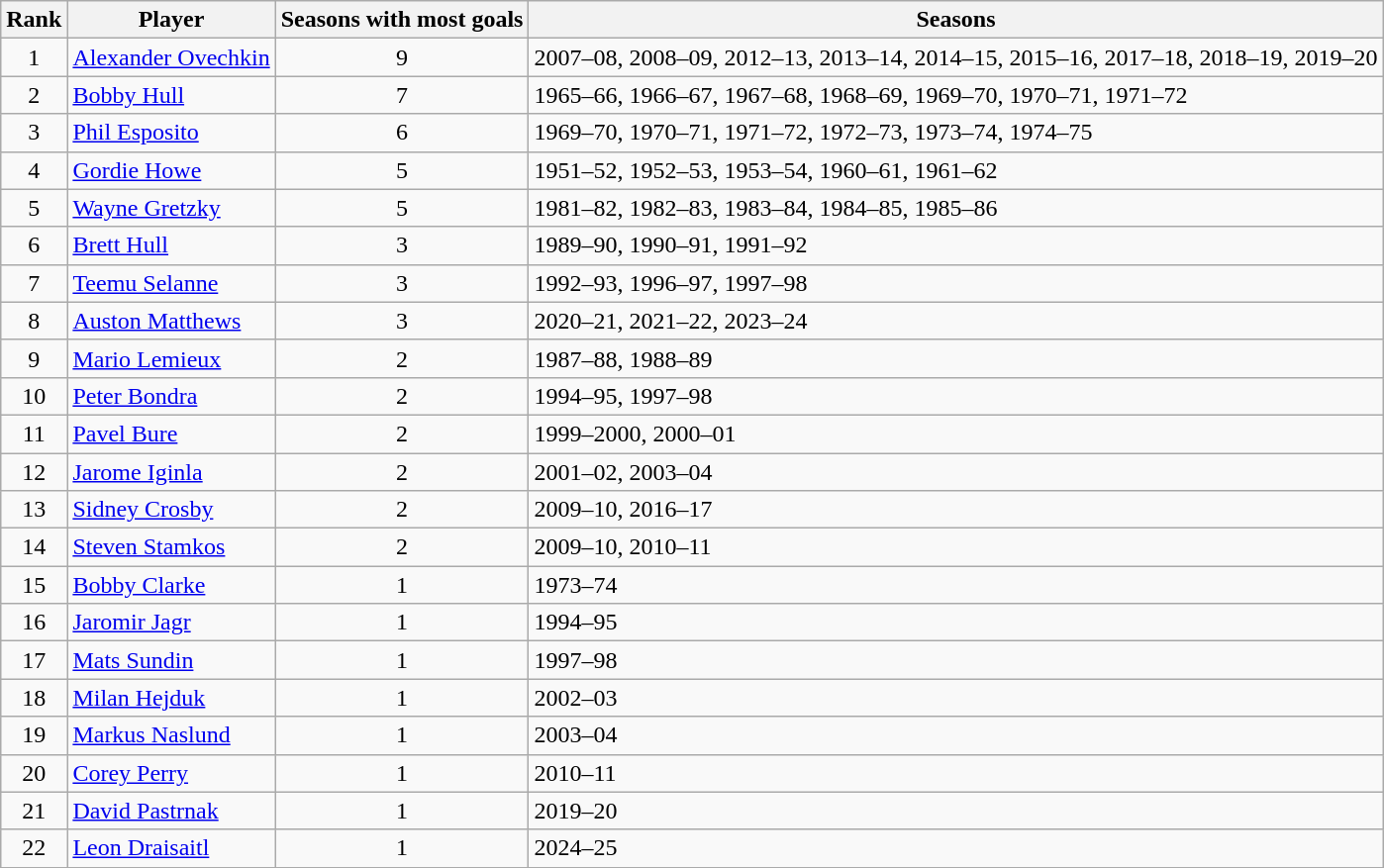<table class="wikitable">
<tr>
<th>Rank</th>
<th>Player</th>
<th>Seasons with most goals</th>
<th>Seasons</th>
</tr>
<tr>
<td align="center">1</td>
<td><a href='#'>Alexander Ovechkin</a></td>
<td align="center">9</td>
<td>2007–08, 2008–09, 2012–13, 2013–14, 2014–15, 2015–16, 2017–18, 2018–19, 2019–20</td>
</tr>
<tr>
<td align="center">2</td>
<td><a href='#'>Bobby Hull</a></td>
<td align="center">7</td>
<td>1965–66, 1966–67, 1967–68, 1968–69, 1969–70, 1970–71, 1971–72</td>
</tr>
<tr>
<td align="center">3</td>
<td><a href='#'>Phil Esposito</a></td>
<td align="center">6</td>
<td>1969–70, 1970–71, 1971–72, 1972–73, 1973–74, 1974–75</td>
</tr>
<tr>
<td align="center">4</td>
<td><a href='#'>Gordie Howe</a></td>
<td align="center">5</td>
<td>1951–52, 1952–53, 1953–54, 1960–61, 1961–62</td>
</tr>
<tr>
<td align="center">5</td>
<td><a href='#'>Wayne Gretzky</a></td>
<td align="center">5</td>
<td>1981–82, 1982–83, 1983–84, 1984–85, 1985–86</td>
</tr>
<tr>
<td align="center">6</td>
<td><a href='#'>Brett Hull</a></td>
<td align="center">3</td>
<td>1989–90, 1990–91, 1991–92</td>
</tr>
<tr>
<td align="center">7</td>
<td><a href='#'>Teemu Selanne</a></td>
<td align="center">3</td>
<td>1992–93, 1996–97, 1997–98</td>
</tr>
<tr>
<td align="center">8</td>
<td><a href='#'>Auston Matthews</a></td>
<td align="center">3</td>
<td>2020–21, 2021–22, 2023–24</td>
</tr>
<tr>
<td align="center">9</td>
<td><a href='#'>Mario Lemieux</a></td>
<td align="center">2</td>
<td>1987–88, 1988–89</td>
</tr>
<tr>
<td align="center">10</td>
<td><a href='#'>Peter Bondra</a></td>
<td align="center">2</td>
<td>1994–95, 1997–98</td>
</tr>
<tr>
<td align="center">11</td>
<td><a href='#'>Pavel Bure</a></td>
<td align="center">2</td>
<td>1999–2000, 2000–01</td>
</tr>
<tr>
<td align="center">12</td>
<td><a href='#'>Jarome Iginla</a></td>
<td align="center">2</td>
<td>2001–02, 2003–04</td>
</tr>
<tr>
<td align="center">13</td>
<td><a href='#'>Sidney Crosby</a></td>
<td align="center">2</td>
<td>2009–10, 2016–17</td>
</tr>
<tr>
<td align="center">14</td>
<td><a href='#'>Steven Stamkos</a></td>
<td align="center">2</td>
<td>2009–10, 2010–11</td>
</tr>
<tr>
<td align="center">15</td>
<td><a href='#'>Bobby Clarke</a></td>
<td align="center">1</td>
<td>1973–74</td>
</tr>
<tr>
<td align="center">16</td>
<td><a href='#'>Jaromir Jagr</a></td>
<td align="center">1</td>
<td>1994–95</td>
</tr>
<tr>
<td align="center">17</td>
<td><a href='#'>Mats Sundin</a></td>
<td align="center">1</td>
<td>1997–98</td>
</tr>
<tr>
<td align="center">18</td>
<td><a href='#'>Milan Hejduk</a></td>
<td align="center">1</td>
<td>2002–03</td>
</tr>
<tr>
<td align="center">19</td>
<td><a href='#'>Markus Naslund</a></td>
<td align="center">1</td>
<td>2003–04</td>
</tr>
<tr>
<td align="center">20</td>
<td><a href='#'>Corey Perry</a></td>
<td align="center">1</td>
<td>2010–11</td>
</tr>
<tr>
<td align="center">21</td>
<td><a href='#'>David Pastrnak</a></td>
<td align="center">1</td>
<td>2019–20</td>
</tr>
<tr>
<td align="center">22</td>
<td><a href='#'>Leon Draisaitl</a></td>
<td align="center">1</td>
<td>2024–25</td>
</tr>
</table>
